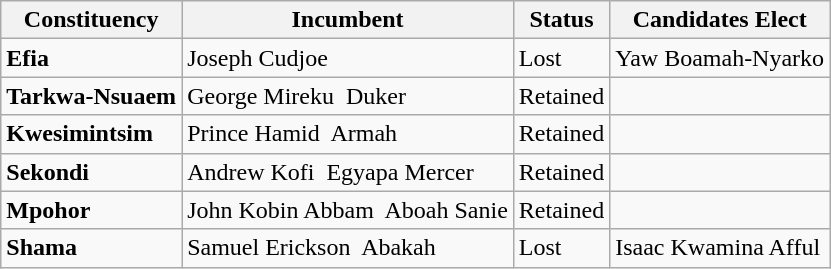<table class="wikitable">
<tr>
<th>Constituency</th>
<th>Incumbent</th>
<th>Status</th>
<th>Candidates Elect</th>
</tr>
<tr>
<td><strong>Efia</strong></td>
<td>Joseph Cudjoe</td>
<td>Lost</td>
<td>Yaw Boamah-Nyarko</td>
</tr>
<tr>
<td><strong>Tarkwa-Nsuaem</strong></td>
<td>George Mireku  Duker</td>
<td>Retained</td>
<td></td>
</tr>
<tr>
<td><strong>Kwesimintsim</strong></td>
<td>Prince Hamid  Armah</td>
<td>Retained</td>
<td></td>
</tr>
<tr>
<td><strong>Sekondi</strong></td>
<td>Andrew Kofi  Egyapa Mercer</td>
<td>Retained</td>
<td></td>
</tr>
<tr>
<td><strong>Mpohor</strong></td>
<td>John Kobin Abbam  Aboah Sanie</td>
<td>Retained</td>
<td></td>
</tr>
<tr>
<td><strong>Shama</strong></td>
<td>Samuel Erickson  Abakah</td>
<td>Lost</td>
<td>Isaac Kwamina Afful</td>
</tr>
</table>
